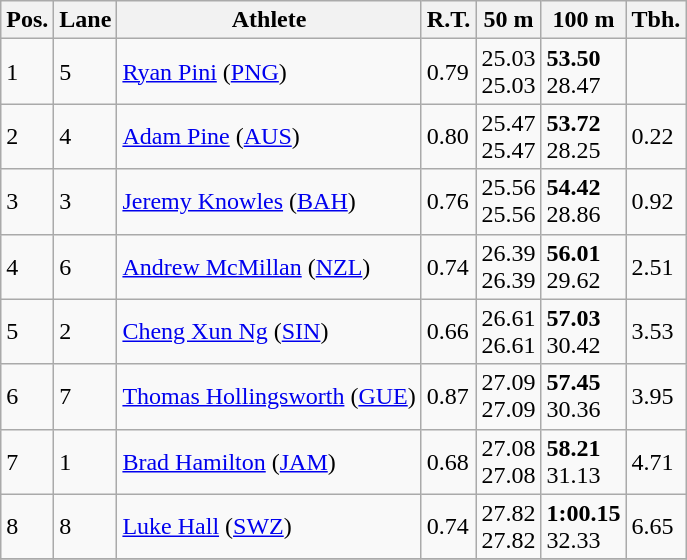<table class="wikitable">
<tr>
<th>Pos.</th>
<th>Lane</th>
<th>Athlete</th>
<th>R.T.</th>
<th>50 m</th>
<th>100 m</th>
<th>Tbh.</th>
</tr>
<tr>
<td>1</td>
<td>5</td>
<td> <a href='#'>Ryan Pini</a> (<a href='#'>PNG</a>)</td>
<td>0.79</td>
<td>25.03<br>25.03</td>
<td><strong>53.50</strong><br>28.47</td>
<td> </td>
</tr>
<tr>
<td>2</td>
<td>4</td>
<td> <a href='#'>Adam Pine</a> (<a href='#'>AUS</a>)</td>
<td>0.80</td>
<td>25.47<br>25.47</td>
<td><strong>53.72</strong><br>28.25</td>
<td>0.22</td>
</tr>
<tr>
<td>3</td>
<td>3</td>
<td> <a href='#'>Jeremy Knowles</a> (<a href='#'>BAH</a>)</td>
<td>0.76</td>
<td>25.56<br>25.56</td>
<td><strong>54.42</strong><br>28.86</td>
<td>0.92</td>
</tr>
<tr>
<td>4</td>
<td>6</td>
<td> <a href='#'>Andrew McMillan</a> (<a href='#'>NZL</a>)</td>
<td>0.74</td>
<td>26.39<br>26.39</td>
<td><strong>56.01</strong><br>29.62</td>
<td>2.51</td>
</tr>
<tr>
<td>5</td>
<td>2</td>
<td> <a href='#'>Cheng Xun Ng</a> (<a href='#'>SIN</a>)</td>
<td>0.66</td>
<td>26.61<br>26.61</td>
<td><strong>57.03</strong><br>30.42</td>
<td>3.53</td>
</tr>
<tr>
<td>6</td>
<td>7</td>
<td> <a href='#'>Thomas Hollingsworth</a> (<a href='#'>GUE</a>)</td>
<td>0.87</td>
<td>27.09<br>27.09</td>
<td><strong>57.45</strong><br>30.36</td>
<td>3.95</td>
</tr>
<tr>
<td>7</td>
<td>1</td>
<td> <a href='#'>Brad Hamilton</a> (<a href='#'>JAM</a>)</td>
<td>0.68</td>
<td>27.08<br>27.08</td>
<td><strong>58.21</strong><br>31.13</td>
<td>4.71</td>
</tr>
<tr>
<td>8</td>
<td>8</td>
<td> <a href='#'>Luke Hall</a> (<a href='#'>SWZ</a>)</td>
<td>0.74</td>
<td>27.82<br>27.82</td>
<td><strong>1:00.15</strong><br>32.33</td>
<td>6.65</td>
</tr>
<tr>
</tr>
</table>
